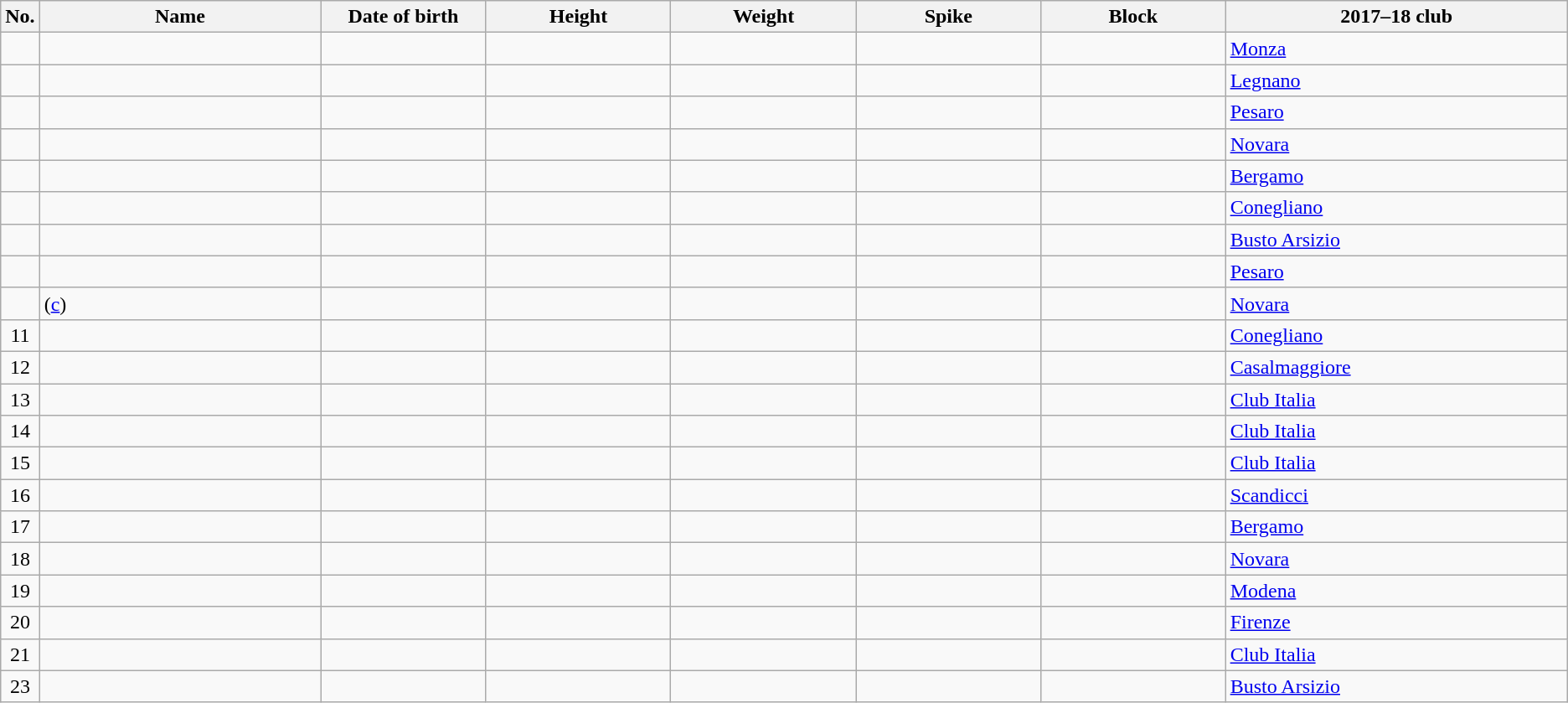<table class="wikitable sortable" style="font-size:100%; text-align:center;">
<tr>
<th>No.</th>
<th style="width:14em">Name</th>
<th style="width:8em">Date of birth</th>
<th style="width:9em">Height</th>
<th style="width:9em">Weight</th>
<th style="width:9em">Spike</th>
<th style="width:9em">Block</th>
<th style="width:17em">2017–18 club</th>
</tr>
<tr>
<td></td>
<td align=left></td>
<td align=right></td>
<td></td>
<td></td>
<td></td>
<td></td>
<td align=left> <a href='#'>Monza</a></td>
</tr>
<tr>
<td></td>
<td align=left></td>
<td align=right></td>
<td></td>
<td></td>
<td></td>
<td></td>
<td align=left> <a href='#'>Legnano</a></td>
</tr>
<tr>
<td></td>
<td align=left></td>
<td align=right></td>
<td></td>
<td></td>
<td></td>
<td></td>
<td align=left> <a href='#'>Pesaro</a></td>
</tr>
<tr>
<td></td>
<td align=left></td>
<td align=right></td>
<td></td>
<td></td>
<td></td>
<td></td>
<td align=left> <a href='#'>Novara</a></td>
</tr>
<tr>
<td></td>
<td align=left></td>
<td align=right></td>
<td></td>
<td></td>
<td></td>
<td></td>
<td align=left> <a href='#'>Bergamo</a></td>
</tr>
<tr>
<td></td>
<td align=left></td>
<td align=right></td>
<td></td>
<td></td>
<td></td>
<td></td>
<td align=left> <a href='#'>Conegliano</a></td>
</tr>
<tr>
<td></td>
<td align=left></td>
<td align=right></td>
<td></td>
<td></td>
<td></td>
<td></td>
<td align=left> <a href='#'>Busto Arsizio</a></td>
</tr>
<tr>
<td></td>
<td align=left></td>
<td align=right></td>
<td></td>
<td></td>
<td></td>
<td></td>
<td align=left> <a href='#'>Pesaro</a></td>
</tr>
<tr>
<td></td>
<td align=left> (<a href='#'>c</a>)</td>
<td align=right></td>
<td></td>
<td></td>
<td></td>
<td></td>
<td align=left> <a href='#'>Novara</a></td>
</tr>
<tr>
<td>11</td>
<td align=left></td>
<td align=right></td>
<td></td>
<td></td>
<td></td>
<td></td>
<td align=left> <a href='#'>Conegliano</a></td>
</tr>
<tr>
<td>12</td>
<td align=left></td>
<td align=right></td>
<td></td>
<td></td>
<td></td>
<td></td>
<td align=left> <a href='#'>Casalmaggiore</a></td>
</tr>
<tr>
<td>13</td>
<td align=left></td>
<td align=right></td>
<td></td>
<td></td>
<td></td>
<td></td>
<td align=left> <a href='#'>Club Italia</a></td>
</tr>
<tr>
<td>14</td>
<td align=left></td>
<td align=right></td>
<td></td>
<td></td>
<td></td>
<td></td>
<td align=left> <a href='#'>Club Italia</a></td>
</tr>
<tr>
<td>15</td>
<td align=left></td>
<td align=right></td>
<td></td>
<td></td>
<td></td>
<td></td>
<td align=left> <a href='#'>Club Italia</a></td>
</tr>
<tr>
<td>16</td>
<td align=left></td>
<td align=right></td>
<td></td>
<td></td>
<td></td>
<td></td>
<td align=left> <a href='#'>Scandicci</a></td>
</tr>
<tr>
<td>17</td>
<td align=left></td>
<td align=right></td>
<td></td>
<td></td>
<td></td>
<td></td>
<td align=left> <a href='#'>Bergamo</a></td>
</tr>
<tr>
<td>18</td>
<td align=left></td>
<td align=right></td>
<td></td>
<td></td>
<td></td>
<td></td>
<td align=left> <a href='#'>Novara</a></td>
</tr>
<tr>
<td>19</td>
<td align=left></td>
<td align=right></td>
<td></td>
<td></td>
<td></td>
<td></td>
<td align=left> <a href='#'>Modena</a></td>
</tr>
<tr>
<td>20</td>
<td align=left></td>
<td align=right></td>
<td></td>
<td></td>
<td></td>
<td></td>
<td align=left> <a href='#'>Firenze</a></td>
</tr>
<tr>
<td>21</td>
<td align=left></td>
<td align=right></td>
<td></td>
<td></td>
<td></td>
<td></td>
<td align=left> <a href='#'>Club Italia</a></td>
</tr>
<tr>
<td>23</td>
<td align=left></td>
<td align=right></td>
<td></td>
<td></td>
<td></td>
<td></td>
<td align=left> <a href='#'>Busto Arsizio</a></td>
</tr>
</table>
